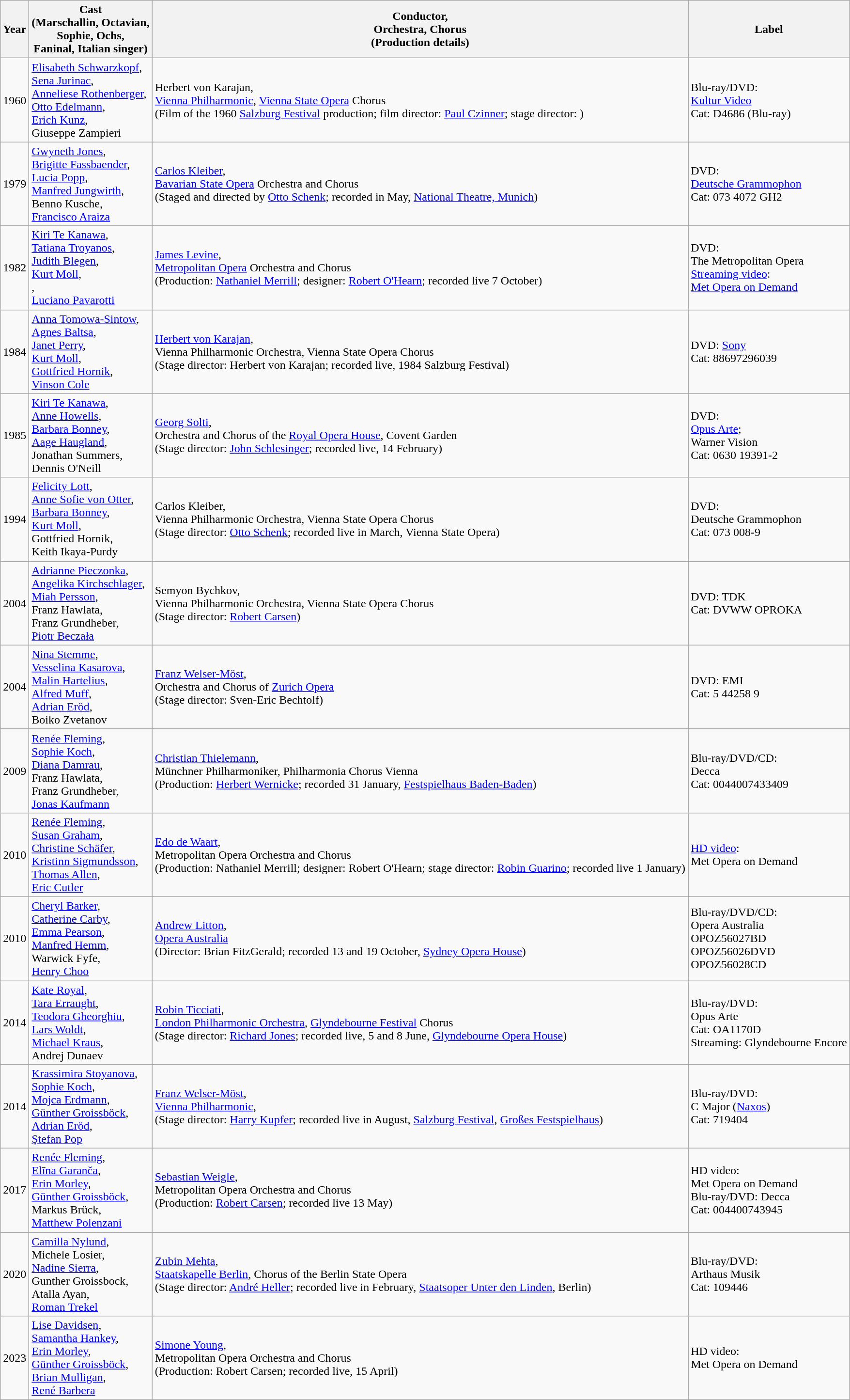<table class="wikitable">
<tr>
<th>Year</th>
<th>Cast<br>(Marschallin, Octavian,<br>Sophie, Ochs,<br>Faninal, Italian singer)</th>
<th>Conductor,<br>Orchestra, Chorus<br>(Production details)</th>
<th>Label</th>
</tr>
<tr>
<td>1960</td>
<td><a href='#'>Elisabeth Schwarzkopf</a>,<br><a href='#'>Sena Jurinac</a>,<br><a href='#'>Anneliese Rothenberger</a>,<br><a href='#'>Otto Edelmann</a>,<br><a href='#'>Erich Kunz</a>,<br>Giuseppe Zampieri</td>
<td>Herbert von Karajan,<br><a href='#'>Vienna Philharmonic</a>, <a href='#'>Vienna State Opera</a> Chorus<br>(Film of the 1960 <a href='#'>Salzburg Festival</a> production; film director: <a href='#'>Paul Czinner</a>; stage director: )</td>
<td>Blu-ray/DVD:<br><a href='#'>Kultur Video</a><br>Cat: D4686 (Blu-ray)</td>
</tr>
<tr>
<td>1979</td>
<td><a href='#'>Gwyneth Jones</a>,<br><a href='#'>Brigitte Fassbaender</a>,<br><a href='#'>Lucia Popp</a>,<br><a href='#'>Manfred Jungwirth</a>,<br>Benno Kusche,<br><a href='#'>Francisco Araiza</a><br></td>
<td><a href='#'>Carlos Kleiber</a>,<br><a href='#'>Bavarian State Opera</a> Orchestra and Chorus<br>(Staged and directed by <a href='#'>Otto Schenk</a>; recorded in May, <a href='#'>National Theatre, Munich</a>)</td>
<td>DVD:<br><a href='#'>Deutsche Grammophon</a><br>Cat: 073 4072 GH2</td>
</tr>
<tr>
<td>1982</td>
<td><a href='#'>Kiri Te Kanawa</a>,<br><a href='#'>Tatiana Troyanos</a>,<br><a href='#'>Judith Blegen</a>,<br><a href='#'>Kurt Moll</a>,<br>,<br><a href='#'>Luciano Pavarotti</a></td>
<td><a href='#'>James Levine</a>,<br><a href='#'>Metropolitan Opera</a> Orchestra and Chorus<br>(Production: <a href='#'>Nathaniel Merrill</a>; designer: <a href='#'>Robert O'Hearn</a>; recorded live 7 October)</td>
<td>DVD:<br>The Metropolitan Opera<br><a href='#'>Streaming video</a>:<br><a href='#'>Met Opera on Demand</a></td>
</tr>
<tr>
<td>1984</td>
<td><a href='#'>Anna Tomowa-Sintow</a>,<br><a href='#'>Agnes Baltsa</a>,<br><a href='#'>Janet Perry</a>,<br><a href='#'>Kurt Moll</a>,<br><a href='#'>Gottfried Hornik</a>,<br><a href='#'>Vinson Cole</a></td>
<td><a href='#'>Herbert von Karajan</a>,<br>Vienna Philharmonic Orchestra, Vienna State Opera Chorus<br>(Stage director: Herbert von Karajan; recorded live, 1984 Salzburg Festival)</td>
<td>DVD: <a href='#'>Sony</a><br>Cat: 88697296039</td>
</tr>
<tr>
<td>1985</td>
<td><a href='#'>Kiri Te Kanawa</a>,<br><a href='#'>Anne Howells</a>,<br><a href='#'>Barbara Bonney</a>,<br><a href='#'>Aage Haugland</a>,<br>Jonathan Summers,<br>Dennis O'Neill</td>
<td><a href='#'>Georg Solti</a>,<br>Orchestra and Chorus of the <a href='#'>Royal Opera House</a>, Covent Garden<br>(Stage director: <a href='#'>John Schlesinger</a>; recorded live, 14 February)</td>
<td>DVD:<br><a href='#'>Opus Arte</a>;<br>Warner Vision<br>Cat: 0630 19391-2</td>
</tr>
<tr>
<td>1994</td>
<td><a href='#'>Felicity Lott</a>,<br><a href='#'>Anne Sofie von Otter</a>,<br><a href='#'>Barbara Bonney</a>,<br><a href='#'>Kurt Moll</a>,<br>Gottfried Hornik,<br>Keith Ikaya-Purdy</td>
<td>Carlos Kleiber,<br>Vienna Philharmonic Orchestra, Vienna State Opera Chorus<br>(Stage director: <a href='#'>Otto Schenk</a>; recorded live in March, Vienna State Opera)</td>
<td>DVD:<br>Deutsche Grammophon<br>Cat: 073 008-9</td>
</tr>
<tr>
<td>2004</td>
<td><a href='#'>Adrianne Pieczonka</a>,<br><a href='#'>Angelika Kirchschlager</a>,<br><a href='#'>Miah Persson</a>,<br>Franz Hawlata,<br>Franz Grundheber,<br><a href='#'>Piotr Beczała</a></td>
<td>Semyon Bychkov,<br>Vienna Philharmonic Orchestra, Vienna State Opera Chorus<br>(Stage director: <a href='#'>Robert Carsen</a>)</td>
<td>DVD: TDK<br>Cat: DVWW OPROKA</td>
</tr>
<tr>
<td>2004</td>
<td><a href='#'>Nina Stemme</a>,<br><a href='#'>Vesselina Kasarova</a>,<br><a href='#'>Malin Hartelius</a>,<br><a href='#'>Alfred Muff</a>,<br><a href='#'>Adrian Eröd</a>,<br>Boiko Zvetanov</td>
<td><a href='#'>Franz Welser-Möst</a>,<br>Orchestra and Chorus of <a href='#'>Zurich Opera</a><br>(Stage director: Sven-Eric Bechtolf)</td>
<td>DVD: EMI<br>Cat: 5 44258 9</td>
</tr>
<tr>
<td>2009</td>
<td><a href='#'>Renée Fleming</a>,<br><a href='#'>Sophie Koch</a>,<br><a href='#'>Diana Damrau</a>,<br>Franz Hawlata,<br>Franz Grundheber,<br><a href='#'>Jonas Kaufmann</a></td>
<td><a href='#'>Christian Thielemann</a>,<br>Münchner Philharmoniker, Philharmonia Chorus Vienna<br>(Production: <a href='#'>Herbert Wernicke</a>; recorded 31 January, <a href='#'>Festspielhaus Baden-Baden</a>)</td>
<td>Blu-ray/DVD/CD:<br>Decca<br>Cat: 0044007433409</td>
</tr>
<tr>
<td>2010</td>
<td><a href='#'>Renée Fleming</a>,<br><a href='#'>Susan Graham</a>,<br><a href='#'>Christine Schäfer</a>,<br><a href='#'>Kristinn Sigmundsson</a>,<br><a href='#'>Thomas Allen</a>,<br><a href='#'>Eric Cutler</a></td>
<td><a href='#'>Edo de Waart</a>,<br>Metropolitan Opera Orchestra and Chorus<br>(Production: Nathaniel Merrill; designer: Robert O'Hearn; stage director: <a href='#'>Robin Guarino</a>; recorded live 1 January)</td>
<td><a href='#'>HD video</a>:<br>Met Opera on Demand</td>
</tr>
<tr>
<td>2010</td>
<td><a href='#'>Cheryl Barker</a>,<br><a href='#'>Catherine Carby</a>,<br><a href='#'>Emma Pearson</a>,<br><a href='#'>Manfred Hemm</a>,<br>Warwick Fyfe,<br><a href='#'>Henry Choo</a></td>
<td><a href='#'>Andrew Litton</a>,<br><a href='#'>Opera Australia</a><br>(Director: Brian FitzGerald; recorded 13 and 19 October, <a href='#'>Sydney Opera House</a>)</td>
<td>Blu-ray/DVD/CD:<br>Opera Australia<br>OPOZ56027BD<br>OPOZ56026DVD<br>OPOZ56028CD</td>
</tr>
<tr>
<td>2014</td>
<td><a href='#'>Kate Royal</a>,<br><a href='#'>Tara Erraught</a>,<br><a href='#'>Teodora Gheorghiu</a>,<br><a href='#'>Lars Woldt</a>,<br><a href='#'>Michael Kraus</a>,<br>Andrej Dunaev</td>
<td><a href='#'>Robin Ticciati</a>,<br><a href='#'>London Philharmonic Orchestra</a>, <a href='#'>Glyndebourne Festival</a> Chorus<br>(Stage director: <a href='#'>Richard Jones</a>; recorded live, 5 and 8 June, <a href='#'>Glyndebourne Opera House</a>)</td>
<td>Blu-ray/DVD:<br>Opus Arte<br>Cat: OA1170D<br>Streaming: Glyndebourne Encore</td>
</tr>
<tr>
<td>2014</td>
<td><a href='#'>Krassimira Stoyanova</a>,<br><a href='#'>Sophie Koch</a>,<br><a href='#'>Mojca Erdmann</a>,<br><a href='#'>Günther Groissböck</a>,<br><a href='#'>Adrian Eröd</a>,<br><a href='#'>Ștefan Pop</a></td>
<td><a href='#'>Franz Welser-Möst</a>,<br><a href='#'>Vienna Philharmonic</a>, <br>(Stage director: <a href='#'>Harry Kupfer</a>; recorded live in August, <a href='#'>Salzburg Festival</a>, <a href='#'>Großes Festspielhaus</a>)</td>
<td>Blu-ray/DVD:<br>C Major (<a href='#'>Naxos</a>)<br>Cat: 719404</td>
</tr>
<tr>
<td>2017</td>
<td><a href='#'>Renée Fleming</a>,<br><a href='#'>Elīna Garanča</a>,<br><a href='#'>Erin Morley</a>,<br><a href='#'>Günther Groissböck</a>,<br>Markus Brück,<br><a href='#'>Matthew Polenzani</a></td>
<td><a href='#'>Sebastian Weigle</a>,<br>Metropolitan Opera Orchestra and Chorus<br>(Production: <a href='#'>Robert Carsen</a>; recorded live 13 May)</td>
<td>HD video:<br>Met Opera on Demand<br>Blu-ray/DVD: Decca<br>Cat: 004400743945</td>
</tr>
<tr>
<td>2020</td>
<td><a href='#'>Camilla Nylund</a>,<br>Michele Losier,<br><a href='#'>Nadine Sierra</a>,<br>Gunther Groissbock,<br>Atalla Ayan,<br><a href='#'>Roman Trekel</a></td>
<td><a href='#'>Zubin Mehta</a>,<br><a href='#'>Staatskapelle Berlin</a>, Chorus of the Berlin State Opera<br>(Stage director: <a href='#'>André Heller</a>; recorded live in February, <a href='#'>Staatsoper Unter den Linden</a>, Berlin)</td>
<td>Blu-ray/DVD:<br>Arthaus Musik<br>Cat: 109446</td>
</tr>
<tr>
<td>2023</td>
<td><a href='#'>Lise Davidsen</a>,<br><a href='#'>Samantha Hankey</a>,<br><a href='#'>Erin Morley</a>,<br><a href='#'>Günther Groissböck</a>,<br><a href='#'>Brian Mulligan</a>,<br><a href='#'>René Barbera</a></td>
<td><a href='#'>Simone Young</a>,<br>Metropolitan Opera Orchestra and Chorus<br>(Production: Robert Carsen; recorded live, 15 April)</td>
<td>HD video:<br>Met Opera on Demand</td>
</tr>
</table>
